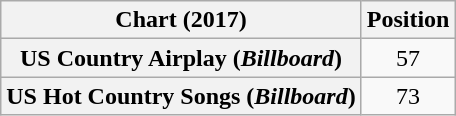<table class="wikitable sortable plainrowheaders" style="text-align:center;">
<tr>
<th scope="col">Chart (2017)</th>
<th scope="col">Position</th>
</tr>
<tr>
<th scope="row">US Country Airplay (<em>Billboard</em>)</th>
<td>57</td>
</tr>
<tr>
<th scope="row">US Hot Country Songs (<em>Billboard</em>)</th>
<td>73</td>
</tr>
</table>
